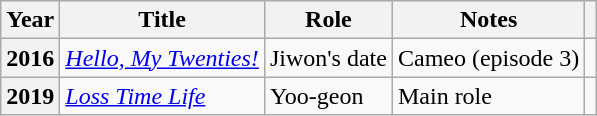<table class="wikitable plainrowheaders">
<tr>
<th scope="col">Year</th>
<th scope="col">Title</th>
<th scope="col">Role</th>
<th scope="col">Notes</th>
<th scope="col" class="unsortable"></th>
</tr>
<tr>
<th scope="row">2016</th>
<td><em><a href='#'>Hello, My Twenties!</a></em></td>
<td>Jiwon's date</td>
<td>Cameo (episode 3)</td>
<td></td>
</tr>
<tr>
<th scope="row">2019</th>
<td><em><a href='#'>Loss Time Life</a></em></td>
<td>Yoo-geon</td>
<td>Main role</td>
<td></td>
</tr>
</table>
